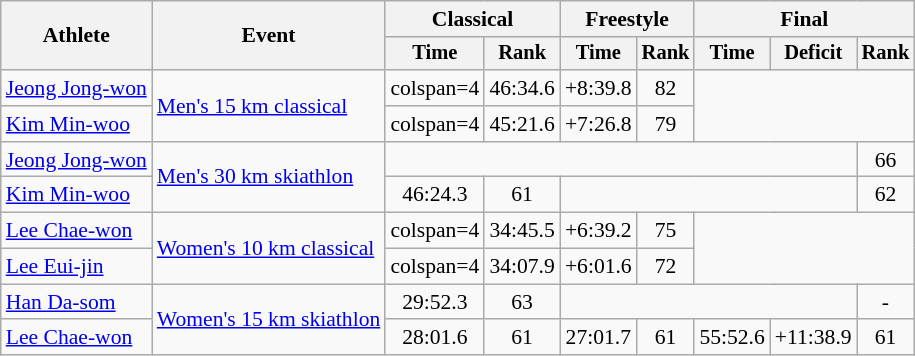<table class="wikitable" style="font-size:90%">
<tr>
<th rowspan=2>Athlete</th>
<th rowspan=2>Event</th>
<th colspan=2>Classical</th>
<th colspan=2>Freestyle</th>
<th colspan=3>Final</th>
</tr>
<tr style="font-size:95%">
<th>Time</th>
<th>Rank</th>
<th>Time</th>
<th>Rank</th>
<th>Time</th>
<th>Deficit</th>
<th>Rank</th>
</tr>
<tr align=center>
<td align=left><a href='#'>Jeong Jong-won</a></td>
<td align=left rowspan=2><a href='#'>Men's 15 km classical</a></td>
<td>colspan=4 </td>
<td>46:34.6</td>
<td>+8:39.8</td>
<td>82</td>
</tr>
<tr align=center>
<td align=left><a href='#'>Kim Min-woo</a></td>
<td>colspan=4 </td>
<td>45:21.6</td>
<td>+7:26.8</td>
<td>79</td>
</tr>
<tr align=center>
<td align=left><a href='#'>Jeong Jong-won</a></td>
<td align=left rowspan=2><a href='#'>Men's 30 km skiathlon</a></td>
<td colspan=6></td>
<td>66</td>
</tr>
<tr align=center>
<td align=left><a href='#'>Kim Min-woo</a></td>
<td>46:24.3</td>
<td>61</td>
<td colspan=4></td>
<td>62</td>
</tr>
<tr align=center>
<td align=left><a href='#'>Lee Chae-won</a></td>
<td align=left rowspan=2><a href='#'>Women's 10 km classical</a></td>
<td>colspan=4</td>
<td>34:45.5</td>
<td>+6:39.2</td>
<td>75</td>
</tr>
<tr align=center>
<td align=left><a href='#'>Lee Eui-jin</a></td>
<td>colspan=4</td>
<td>34:07.9</td>
<td>+6:01.6</td>
<td>72</td>
</tr>
<tr align=center>
<td align=left><a href='#'>Han Da-som</a></td>
<td align=left rowspan=2><a href='#'>Women's 15 km skiathlon</a></td>
<td>29:52.3</td>
<td>63</td>
<td colspan=4></td>
<td>-</td>
</tr>
<tr align=center>
<td align=left><a href='#'>Lee Chae-won</a></td>
<td>28:01.6</td>
<td>61</td>
<td>27:01.7</td>
<td>61</td>
<td>55:52.6</td>
<td>+11:38.9</td>
<td>61</td>
</tr>
</table>
